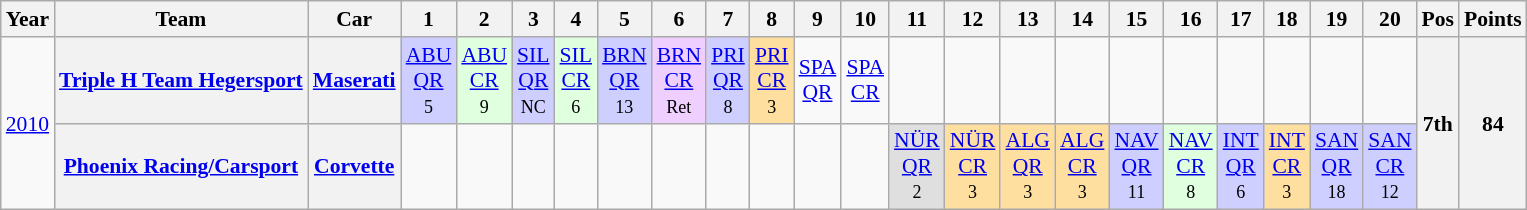<table class="wikitable" border="1" style="text-align:center; font-size:90%;">
<tr>
<th>Year</th>
<th>Team</th>
<th>Car</th>
<th>1</th>
<th>2</th>
<th>3</th>
<th>4</th>
<th>5</th>
<th>6</th>
<th>7</th>
<th>8</th>
<th>9</th>
<th>10</th>
<th>11</th>
<th>12</th>
<th>13</th>
<th>14</th>
<th>15</th>
<th>16</th>
<th>17</th>
<th>18</th>
<th>19</th>
<th>20</th>
<th>Pos</th>
<th>Points</th>
</tr>
<tr>
<td rowspan=2><a href='#'>2010</a></td>
<th><a href='#'>Triple H Team Hegersport</a></th>
<th><a href='#'>Maserati</a></th>
<td style="background:#CFCFFF;"><a href='#'>ABU<br>QR</a><br><small>5<br></small></td>
<td style="background:#DFFFDF;"><a href='#'>ABU<br>CR</a><br><small>9<br></small></td>
<td style="background:#CFCFFF;"><a href='#'>SIL<br>QR</a><br><small>NC<br></small></td>
<td style="background:#DFFFDF;"><a href='#'>SIL<br>CR</a><br><small>6<br></small></td>
<td style="background:#CFCFFF;"><a href='#'>BRN<br>QR</a><br><small>13<br></small></td>
<td style="background:#EFCFFF;"><a href='#'>BRN<br>CR</a><br><small>Ret<br></small></td>
<td style="background:#CFCFFF;"><a href='#'>PRI<br>QR</a><br><small>8<br></small></td>
<td style="background:#FFDF9F;"><a href='#'>PRI<br>CR</a><br><small>3<br></small></td>
<td><a href='#'>SPA<br>QR</a></td>
<td><a href='#'>SPA<br>CR</a></td>
<td></td>
<td></td>
<td></td>
<td></td>
<td></td>
<td></td>
<td></td>
<td></td>
<td></td>
<td></td>
<th rowspan=2>7th</th>
<th rowspan=2>84</th>
</tr>
<tr>
<th><a href='#'>Phoenix Racing/Carsport</a></th>
<th><a href='#'>Corvette</a></th>
<td></td>
<td></td>
<td></td>
<td></td>
<td></td>
<td></td>
<td></td>
<td></td>
<td></td>
<td></td>
<td style="background:#DFDFDF;"><a href='#'>NÜR<br>QR</a><br><small>2<br></small></td>
<td style="background:#FFDF9F;"><a href='#'>NÜR<br>CR</a><br><small>3<br></small></td>
<td style="background:#FFDF9F;"><a href='#'>ALG<br>QR</a><br><small>3<br></small></td>
<td style="background:#FFDF9F;"><a href='#'>ALG<br>CR</a><br><small>3<br></small></td>
<td style="background:#CFCFFF;"><a href='#'>NAV<br>QR</a><br><small>11<br></small></td>
<td style="background:#DFFFDF;"><a href='#'>NAV<br>CR</a><br><small>8<br></small></td>
<td style="background:#CFCFFF;"><a href='#'>INT<br>QR</a><br><small>6<br></small></td>
<td style="background:#FFDF9F;"><a href='#'>INT<br>CR</a><br><small>3<br></small></td>
<td style="background:#CFCFFF;"><a href='#'>SAN<br>QR</a><br><small>18<br></small></td>
<td style="background:#CFCFFF;"><a href='#'>SAN<br>CR</a><br><small>12<br></small></td>
</tr>
</table>
